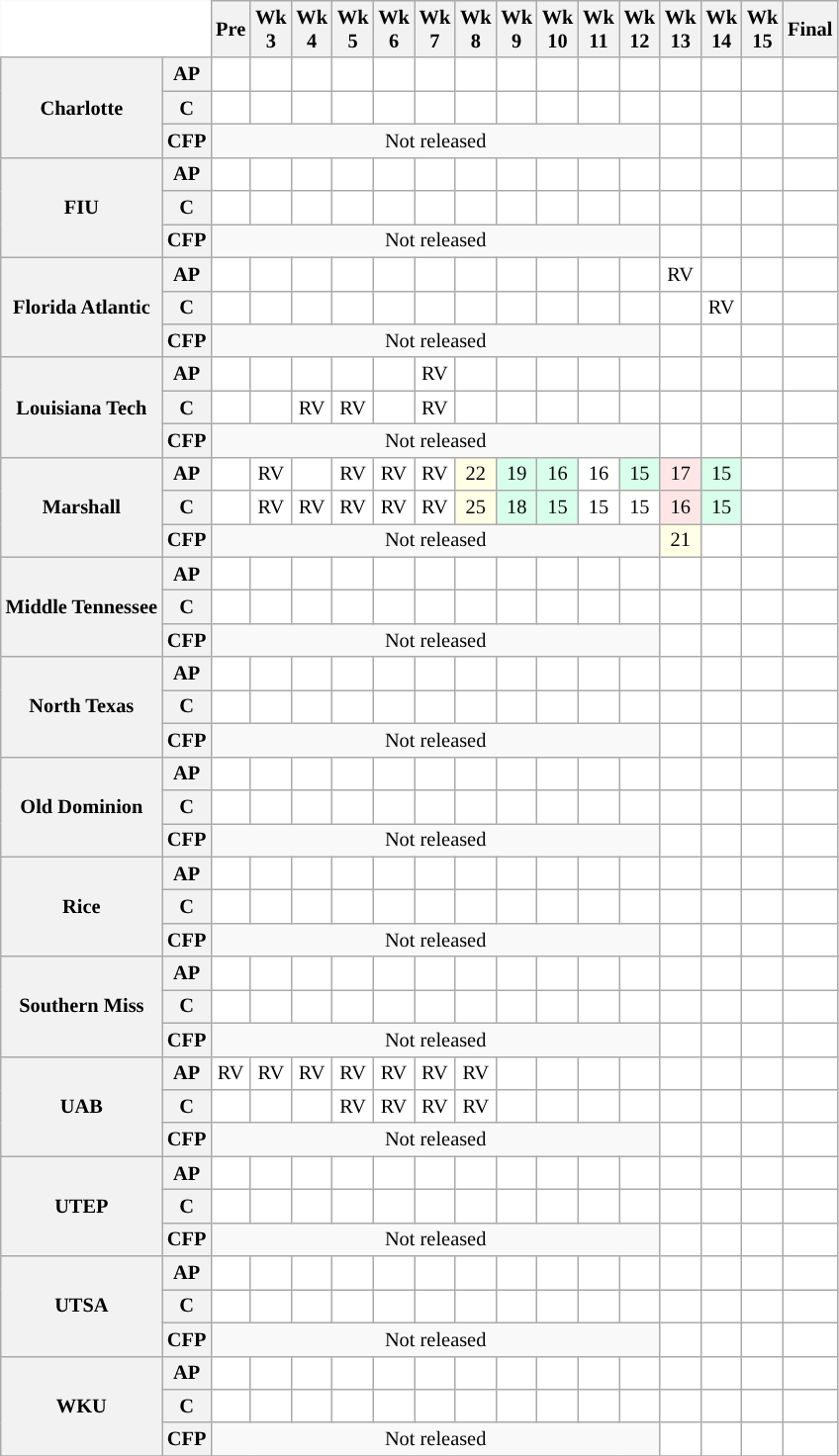<table class="wikitable" style="white-space:nowrap;font-size:85%;">
<tr>
<th colspan=2 style="background:white; border-top-style:hidden; border-left-style:hidden;"> </th>
<th>Pre</th>
<th>Wk<br>3</th>
<th>Wk<br>4</th>
<th>Wk<br>5</th>
<th>Wk<br>6</th>
<th>Wk<br>7</th>
<th>Wk<br>8</th>
<th>Wk<br>9</th>
<th>Wk<br>10</th>
<th>Wk<br>11</th>
<th>Wk<br>12</th>
<th>Wk<br>13</th>
<th>Wk<br>14</th>
<th>Wk<br>15</th>
<th>Final</th>
</tr>
<tr style="text-align:center;">
<th rowspan="3">Charlotte</th>
<th>AP</th>
<td style="background:#FFF;"></td>
<td style="background:#FFF;"></td>
<td style="background:#FFF;"></td>
<td style="background:#FFF;"></td>
<td style="background:#FFF;"></td>
<td style="background:#FFF;"></td>
<td style="background:#FFF;"></td>
<td style="background:#FFF;"></td>
<td style="background:#FFF;"></td>
<td style="background:#FFF;"></td>
<td style="background:#FFF;"></td>
<td style="background:#FFF;"></td>
<td style="background:#FFF;"></td>
<td style="background:#FFF;"></td>
<td style="background:#FFF;"></td>
</tr>
<tr style="text-align:center;">
<th>C</th>
<td style="background:#FFF;"></td>
<td style="background:#FFF;"></td>
<td style="background:#FFF;"></td>
<td style="background:#FFF;"></td>
<td style="background:#FFF;"></td>
<td style="background:#FFF;"></td>
<td style="background:#FFF;"></td>
<td style="background:#FFF;"></td>
<td style="background:#FFF;"></td>
<td style="background:#FFF;"></td>
<td style="background:#FFF;"></td>
<td style="background:#FFF;"></td>
<td style="background:#FFF;"></td>
<td style="background:#FFF;"></td>
<td style="background:#FFF;"></td>
</tr>
<tr style="text-align:center;">
<th>CFP</th>
<td colspan="11" style="text-align:center;">Not released</td>
<td style="background:#FFF;"></td>
<td style="background:#FFF;"></td>
<td style="background:#FFF;"></td>
<td style="background:#FFF;"></td>
</tr>
<tr style="text-align:center;">
<th rowspan="3">FIU</th>
<th>AP</th>
<td style="background:#FFF;"></td>
<td style="background:#FFF;"></td>
<td style="background:#FFF;"></td>
<td style="background:#FFF;"></td>
<td style="background:#FFF;"></td>
<td style="background:#FFF;"></td>
<td style="background:#FFF;"></td>
<td style="background:#FFF;"></td>
<td style="background:#FFF;"></td>
<td style="background:#FFF;"></td>
<td style="background:#FFF;"></td>
<td style="background:#FFF;"></td>
<td style="background:#FFF;"></td>
<td style="background:#FFF;"></td>
<td style="background:#FFF;"></td>
</tr>
<tr style="text-align:center;">
<th>C</th>
<td style="background:#FFF;"></td>
<td style="background:#FFF;"></td>
<td style="background:#FFF;"></td>
<td style="background:#FFF;"></td>
<td style="background:#FFF;"></td>
<td style="background:#FFF;"></td>
<td style="background:#FFF;"></td>
<td style="background:#FFF;"></td>
<td style="background:#FFF;"></td>
<td style="background:#FFF;"></td>
<td style="background:#FFF;"></td>
<td style="background:#FFF;"></td>
<td style="background:#FFF;"></td>
<td style="background:#FFF;"></td>
<td style="background:#FFF;"></td>
</tr>
<tr style="text-align:center;">
<th>CFP</th>
<td colspan="11" style="text-align:center;">Not released</td>
<td style="background:#FFF;"></td>
<td style="background:#FFF;"></td>
<td style="background:#FFF;"></td>
<td style="background:#FFF;"></td>
</tr>
<tr style="text-align:center;">
<th rowspan="3">Florida Atlantic</th>
<th>AP</th>
<td style="background:#FFF;"></td>
<td style="background:#FFF;"></td>
<td style="background:#FFF;"></td>
<td style="background:#FFF;"></td>
<td style="background:#FFF;"></td>
<td style="background:#FFF;"></td>
<td style="background:#FFF;"></td>
<td style="background:#FFF;"></td>
<td style="background:#FFF;"></td>
<td style="background:#FFF;"></td>
<td style="background:#FFF;"></td>
<td style="background:#FFF;">RV</td>
<td style="background:#FFF;"></td>
<td style="background:#FFF;"></td>
<td style="background:#FFF;"></td>
</tr>
<tr style="text-align:center;">
<th>C</th>
<td style="background:#FFF;"></td>
<td style="background:#FFF;"></td>
<td style="background:#FFF;"></td>
<td style="background:#FFF;"></td>
<td style="background:#FFF;"></td>
<td style="background:#FFF;"></td>
<td style="background:#FFF;"></td>
<td style="background:#FFF;"></td>
<td style="background:#FFF;"></td>
<td style="background:#FFF;"></td>
<td style="background:#FFF;"></td>
<td style="background:#FFF;"></td>
<td style="background:#FFF;">RV</td>
<td style="background:#FFF;"></td>
<td style="background:#FFF;"></td>
</tr>
<tr style="text-align:center;">
<th>CFP</th>
<td colspan="11" style="text-align:center;">Not released</td>
<td style="background:#FFF;"></td>
<td style="background:#FFF;"></td>
<td style="background:#FFF;"></td>
<td style="background:#FFF;"></td>
</tr>
<tr style="text-align:center;">
<th rowspan="3">Louisiana Tech</th>
<th>AP</th>
<td style="background:#FFF;"></td>
<td style="background:#FFF;"></td>
<td style="background:#FFF;"></td>
<td style="background:#FFF;"></td>
<td style="background:#FFF;"></td>
<td style="background:#FFF;">RV</td>
<td style="background:#FFF;"></td>
<td style="background:#FFF;"></td>
<td style="background:#FFF;"></td>
<td style="background:#FFF;"></td>
<td style="background:#FFF;"></td>
<td style="background:#FFF;"></td>
<td style="background:#FFF;"></td>
<td style="background:#FFF;"></td>
<td style="background:#FFF;"></td>
</tr>
<tr style="text-align:center;">
<th>C</th>
<td style="background:#FFF;"></td>
<td style="background:#FFF;"></td>
<td style="background:#FFF;">RV</td>
<td style="background:#FFF;">RV</td>
<td style="background:#FFF;"></td>
<td style="background:#FFF;">RV</td>
<td style="background:#FFF;"></td>
<td style="background:#FFF;"></td>
<td style="background:#FFF;"></td>
<td style="background:#FFF;"></td>
<td style="background:#FFF;"></td>
<td style="background:#FFF;"></td>
<td style="background:#FFF;"></td>
<td style="background:#FFF;"></td>
<td style="background:#FFF;"></td>
</tr>
<tr style="text-align:center;">
<th>CFP</th>
<td colspan="11" style="text-align:center;">Not released</td>
<td style="background:#FFF;"></td>
<td style="background:#FFF;"></td>
<td style="background:#FFF;"></td>
<td style="background:#FFF;"></td>
</tr>
<tr style="text-align:center;">
<th rowspan="3">Marshall</th>
<th>AP</th>
<td style="background:#FFF;"></td>
<td style="background:#FFF;">RV</td>
<td style="background:#FFF;"></td>
<td style="background:#FFF;">RV</td>
<td style="background:#FFF;">RV</td>
<td style="background:#FFF;">RV</td>
<td style="background:#ffffe6;">22</td>
<td style="background:#d8ffeb;">19</td>
<td style="background:#d8ffeb;">16</td>
<td style="background:#fff;">16</td>
<td style="background:#d8ffeb;">15</td>
<td style="background:#ffe6e6;">17</td>
<td style="background:#d8ffeb;">15</td>
<td style="background:#FFF;"></td>
<td style="background:#FFF;"></td>
</tr>
<tr style="text-align:center;">
<th>C</th>
<td style="background:#FFF;"></td>
<td style="background:#FFF;">RV</td>
<td style="background:#FFF;">RV</td>
<td style="background:#FFF;">RV</td>
<td style="background:#FFF;">RV</td>
<td style="background:#FFF;">RV</td>
<td style="background:#ffffe6;">25</td>
<td style="background:#d8ffeb;">18</td>
<td style="background:#d8ffeb;">15</td>
<td style="background:#fff;">15</td>
<td style="background:#fff;">15</td>
<td style="background:#ffe6e6">16</td>
<td style="background:#d8ffeb;">15</td>
<td style="background:#FFF;"></td>
<td style="background:#FFF;"></td>
</tr>
<tr style="text-align:center;">
<th>CFP</th>
<td colspan="11" style="text-align:center;">Not released</td>
<td style="background:#ffffe6;">21</td>
<td style="background:#FFF;"></td>
<td style="background:#FFF;"></td>
<td style="background:#FFF;"></td>
</tr>
<tr style="text-align:center;">
<th rowspan="3">Middle Tennessee</th>
<th>AP</th>
<td style="background:#FFF;"></td>
<td style="background:#FFF;"></td>
<td style="background:#FFF;"></td>
<td style="background:#FFF;"></td>
<td style="background:#FFF;"></td>
<td style="background:#FFF;"></td>
<td style="background:#FFF;"></td>
<td style="background:#FFF;"></td>
<td style="background:#FFF;"></td>
<td style="background:#FFF;"></td>
<td style="background:#FFF;"></td>
<td style="background:#FFF;"></td>
<td style="background:#FFF;"></td>
<td style="background:#FFF;"></td>
<td style="background:#FFF;"></td>
</tr>
<tr style="text-align:center;">
<th>C</th>
<td style="background:#FFF;"></td>
<td style="background:#FFF;"></td>
<td style="background:#FFF;"></td>
<td style="background:#FFF;"></td>
<td style="background:#FFF;"></td>
<td style="background:#FFF;"></td>
<td style="background:#FFF;"></td>
<td style="background:#FFF;"></td>
<td style="background:#FFF;"></td>
<td style="background:#FFF;"></td>
<td style="background:#FFF;"></td>
<td style="background:#FFF;"></td>
<td style="background:#FFF;"></td>
<td style="background:#FFF;"></td>
<td style="background:#FFF;"></td>
</tr>
<tr style="text-align:center;">
<th>CFP</th>
<td colspan="11" style="text-align:center;">Not released</td>
<td style="background:#FFF;"></td>
<td style="background:#FFF;"></td>
<td style="background:#FFF;"></td>
<td style="background:#FFF;"></td>
</tr>
<tr style="text-align:center;">
<th rowspan="3">North Texas</th>
<th>AP</th>
<td style="background:#FFF;"></td>
<td style="background:#FFF;"></td>
<td style="background:#FFF;"></td>
<td style="background:#FFF;"></td>
<td style="background:#FFF;"></td>
<td style="background:#FFF;"></td>
<td style="background:#FFF;"></td>
<td style="background:#FFF;"></td>
<td style="background:#FFF;"></td>
<td style="background:#FFF;"></td>
<td style="background:#FFF;"></td>
<td style="background:#FFF;"></td>
<td style="background:#FFF;"></td>
<td style="background:#FFF;"></td>
<td style="background:#FFF;"></td>
</tr>
<tr style="text-align:center;">
<th>C</th>
<td style="background:#FFF;"></td>
<td style="background:#FFF;"></td>
<td style="background:#FFF;"></td>
<td style="background:#FFF;"></td>
<td style="background:#FFF;"></td>
<td style="background:#FFF;"></td>
<td style="background:#FFF;"></td>
<td style="background:#FFF;"></td>
<td style="background:#FFF;"></td>
<td style="background:#FFF;"></td>
<td style="background:#FFF;"></td>
<td style="background:#FFF;"></td>
<td style="background:#FFF;"></td>
<td style="background:#FFF;"></td>
<td style="background:#FFF;"></td>
</tr>
<tr style="text-align:center;">
<th>CFP</th>
<td colspan="11" style="text-align:center;">Not released</td>
<td style="background:#FFF;"></td>
<td style="background:#FFF;"></td>
<td style="background:#FFF;"></td>
<td style="background:#FFF;"></td>
</tr>
<tr style="text-align:center;">
<th rowspan="3">Old Dominion</th>
<th>AP</th>
<td style="background:#FFF;"></td>
<td style="background:#FFF;"></td>
<td style="background:#FFF;"></td>
<td style="background:#FFF;"></td>
<td style="background:#FFF;"></td>
<td style="background:#FFF;"></td>
<td style="background:#FFF;"></td>
<td style="background:#FFF;"></td>
<td style="background:#FFF;"></td>
<td style="background:#FFF;"></td>
<td style="background:#FFF;"></td>
<td style="background:#FFF;"></td>
<td style="background:#FFF;"></td>
<td style="background:#FFF;"></td>
<td style="background:#FFF;"></td>
</tr>
<tr style="text-align:center;">
<th>C</th>
<td style="background:#FFF;"></td>
<td style="background:#FFF;"></td>
<td style="background:#FFF;"></td>
<td style="background:#FFF;"></td>
<td style="background:#FFF;"></td>
<td style="background:#FFF;"></td>
<td style="background:#FFF;"></td>
<td style="background:#FFF;"></td>
<td style="background:#FFF;"></td>
<td style="background:#FFF;"></td>
<td style="background:#FFF;"></td>
<td style="background:#FFF;"></td>
<td style="background:#FFF;"></td>
<td style="background:#FFF;"></td>
<td style="background:#FFF;"></td>
</tr>
<tr style="text-align:center;">
<th>CFP</th>
<td colspan="11" style="text-align:center;">Not released</td>
<td style="background:#FFF;"></td>
<td style="background:#FFF;"></td>
<td style="background:#FFF;"></td>
<td style="background:#FFF;"></td>
</tr>
<tr style="text-align:center;">
<th rowspan="3">Rice</th>
<th>AP</th>
<td style="background:#FFF;"></td>
<td style="background:#FFF;"></td>
<td style="background:#FFF;"></td>
<td style="background:#FFF;"></td>
<td style="background:#FFF;"></td>
<td style="background:#FFF;"></td>
<td style="background:#FFF;"></td>
<td style="background:#FFF;"></td>
<td style="background:#FFF;"></td>
<td style="background:#FFF;"></td>
<td style="background:#FFF;"></td>
<td style="background:#FFF;"></td>
<td style="background:#FFF;"></td>
<td style="background:#FFF;"></td>
<td style="background:#FFF;"></td>
</tr>
<tr style="text-align:center;">
<th>C</th>
<td style="background:#FFF;"></td>
<td style="background:#FFF;"></td>
<td style="background:#FFF;"></td>
<td style="background:#FFF;"></td>
<td style="background:#FFF;"></td>
<td style="background:#FFF;"></td>
<td style="background:#FFF;"></td>
<td style="background:#FFF;"></td>
<td style="background:#FFF;"></td>
<td style="background:#FFF;"></td>
<td style="background:#FFF;"></td>
<td style="background:#FFF;"></td>
<td style="background:#FFF;"></td>
<td style="background:#FFF;"></td>
<td style="background:#FFF;"></td>
</tr>
<tr style="text-align:center;">
<th>CFP</th>
<td colspan="11" style="text-align:center;">Not released</td>
<td style="background:#FFF;"></td>
<td style="background:#FFF;"></td>
<td style="background:#FFF;"></td>
<td style="background:#FFF;"></td>
</tr>
<tr style="text-align:center;">
<th rowspan="3">Southern Miss</th>
<th>AP</th>
<td style="background:#FFF;"></td>
<td style="background:#FFF;"></td>
<td style="background:#FFF;"></td>
<td style="background:#FFF;"></td>
<td style="background:#FFF;"></td>
<td style="background:#FFF;"></td>
<td style="background:#FFF;"></td>
<td style="background:#FFF;"></td>
<td style="background:#FFF;"></td>
<td style="background:#FFF;"></td>
<td style="background:#FFF;"></td>
<td style="background:#FFF;"></td>
<td style="background:#FFF;"></td>
<td style="background:#FFF;"></td>
<td style="background:#FFF;"></td>
</tr>
<tr style="text-align:center;">
<th>C</th>
<td style="background:#FFF;"></td>
<td style="background:#FFF;"></td>
<td style="background:#FFF;"></td>
<td style="background:#FFF;"></td>
<td style="background:#FFF;"></td>
<td style="background:#FFF;"></td>
<td style="background:#FFF;"></td>
<td style="background:#FFF;"></td>
<td style="background:#FFF;"></td>
<td style="background:#FFF;"></td>
<td style="background:#FFF;"></td>
<td style="background:#FFF;"></td>
<td style="background:#FFF;"></td>
<td style="background:#FFF;"></td>
<td style="background:#FFF;"></td>
</tr>
<tr style="text-align:center;">
<th>CFP</th>
<td colspan="11" style="text-align:center;">Not released</td>
<td style="background:#FFF;"></td>
<td style="background:#FFF;"></td>
<td style="background:#FFF;"></td>
<td style="background:#FFF;"></td>
</tr>
<tr style="text-align:center;">
<th rowspan="3">UAB</th>
<th>AP</th>
<td style="background:#FFF;">RV</td>
<td style="background:#FFF;">RV</td>
<td style="background:#FFF;">RV</td>
<td style="background:#FFF;">RV</td>
<td style="background:#FFF;">RV</td>
<td style="background:#FFF;">RV</td>
<td style="background:#FFF;">RV</td>
<td style="background:#FFF;"></td>
<td style="background:#FFF;"></td>
<td style="background:#FFF;"></td>
<td style="background:#FFF;"></td>
<td style="background:#FFF;"></td>
<td style="background:#FFF;"></td>
<td style="background:#FFF;"></td>
<td style="background:#FFF;"></td>
</tr>
<tr style="text-align:center;">
<th>C</th>
<td style="background:#FFF;"></td>
<td style="background:#FFF;"></td>
<td style="background:#FFF;"></td>
<td style="background:#FFF;">RV</td>
<td style="background:#FFF;">RV</td>
<td style="background:#FFF;">RV</td>
<td style="background:#FFF;">RV</td>
<td style="background:#FFF;"></td>
<td style="background:#FFF;"></td>
<td style="background:#FFF;"></td>
<td style="background:#FFF;"></td>
<td style="background:#FFF;"></td>
<td style="background:#FFF;"></td>
<td style="background:#FFF;"></td>
<td style="background:#FFF;"></td>
</tr>
<tr style="text-align:center;">
<th>CFP</th>
<td colspan="11" style="text-align:center;">Not released</td>
<td style="background:#FFF;"></td>
<td style="background:#FFF;"></td>
<td style="background:#FFF;"></td>
<td style="background:#FFF;"></td>
</tr>
<tr style="text-align:center;">
<th rowspan="3">UTEP</th>
<th>AP</th>
<td style="background:#FFF;"></td>
<td style="background:#FFF;"></td>
<td style="background:#FFF;"></td>
<td style="background:#FFF;"></td>
<td style="background:#FFF;"></td>
<td style="background:#FFF;"></td>
<td style="background:#FFF;"></td>
<td style="background:#FFF;"></td>
<td style="background:#FFF;"></td>
<td style="background:#FFF;"></td>
<td style="background:#FFF;"></td>
<td style="background:#FFF;"></td>
<td style="background:#FFF;"></td>
<td style="background:#FFF;"></td>
<td style="background:#FFF;"></td>
</tr>
<tr style="text-align:center;">
<th>C</th>
<td style="background:#FFF;"></td>
<td style="background:#FFF;"></td>
<td style="background:#FFF;"></td>
<td style="background:#FFF;"></td>
<td style="background:#FFF;"></td>
<td style="background:#FFF;"></td>
<td style="background:#FFF;"></td>
<td style="background:#FFF;"></td>
<td style="background:#FFF;"></td>
<td style="background:#FFF;"></td>
<td style="background:#FFF;"></td>
<td style="background:#FFF;"></td>
<td style="background:#FFF;"></td>
<td style="background:#FFF;"></td>
<td style="background:#FFF;"></td>
</tr>
<tr style="text-align:center;">
<th>CFP</th>
<td colspan="11" style="text-align:center;">Not released</td>
<td style="background:#FFF;"></td>
<td style="background:#FFF;"></td>
<td style="background:#FFF;"></td>
<td style="background:#FFF;"></td>
</tr>
<tr style="text-align:center;">
<th rowspan="3">UTSA</th>
<th>AP</th>
<td style="background:#FFF;"></td>
<td style="background:#FFF;"></td>
<td style="background:#FFF;"></td>
<td style="background:#FFF;"></td>
<td style="background:#FFF;"></td>
<td style="background:#FFF;"></td>
<td style="background:#FFF;"></td>
<td style="background:#FFF;"></td>
<td style="background:#FFF;"></td>
<td style="background:#FFF;"></td>
<td style="background:#FFF;"></td>
<td style="background:#FFF;"></td>
<td style="background:#FFF;"></td>
<td style="background:#FFF;"></td>
<td style="background:#FFF;"></td>
</tr>
<tr style="text-align:center;">
<th>C</th>
<td style="background:#FFF;"></td>
<td style="background:#FFF;"></td>
<td style="background:#FFF;"></td>
<td style="background:#FFF;"></td>
<td style="background:#FFF;"></td>
<td style="background:#FFF;"></td>
<td style="background:#FFF;"></td>
<td style="background:#FFF;"></td>
<td style="background:#FFF;"></td>
<td style="background:#FFF;"></td>
<td style="background:#FFF;"></td>
<td style="background:#FFF;"></td>
<td style="background:#FFF;"></td>
<td style="background:#FFF;"></td>
<td style="background:#FFF;"></td>
</tr>
<tr style="text-align:center;">
<th>CFP</th>
<td colspan="11" style="text-align:center;">Not released</td>
<td style="background:#FFF;"></td>
<td style="background:#FFF;"></td>
<td style="background:#FFF;"></td>
<td style="background:#FFF;"></td>
</tr>
<tr style="text-align:center;">
<th rowspan="3">WKU</th>
<th>AP</th>
<td style="background:#FFF;"></td>
<td style="background:#FFF;"></td>
<td style="background:#FFF;"></td>
<td style="background:#FFF;"></td>
<td style="background:#FFF;"></td>
<td style="background:#FFF;"></td>
<td style="background:#FFF;"></td>
<td style="background:#FFF;"></td>
<td style="background:#FFF;"></td>
<td style="background:#FFF;"></td>
<td style="background:#FFF;"></td>
<td style="background:#FFF;"></td>
<td style="background:#FFF;"></td>
<td style="background:#FFF;"></td>
<td style="background:#FFF;"></td>
</tr>
<tr style="text-align:center;">
<th>C</th>
<td style="background:#FFF;"></td>
<td style="background:#FFF;"></td>
<td style="background:#FFF;"></td>
<td style="background:#FFF;"></td>
<td style="background:#FFF;"></td>
<td style="background:#FFF;"></td>
<td style="background:#FFF;"></td>
<td style="background:#FFF;"></td>
<td style="background:#FFF;"></td>
<td style="background:#FFF;"></td>
<td style="background:#FFF;"></td>
<td style="background:#FFF;"></td>
<td style="background:#FFF;"></td>
<td style="background:#FFF;"></td>
<td style="background:#FFF;"></td>
</tr>
<tr style="text-align:center;">
<th>CFP</th>
<td colspan="11" style="text-align:center;">Not released</td>
<td style="background:#FFF;"></td>
<td style="background:#FFF;"></td>
<td style="background:#FFF;"></td>
<td style="background:#FFF;"></td>
</tr>
<tr style="text-align:center;">
</tr>
</table>
